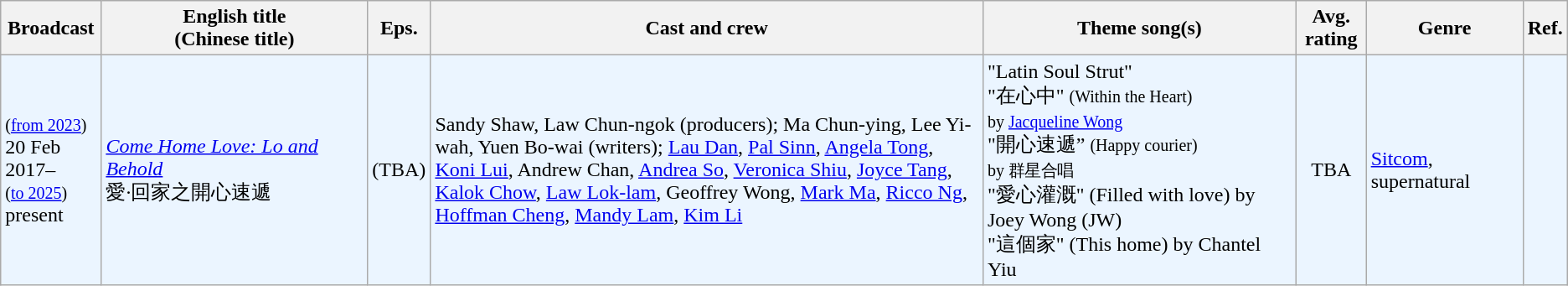<table class="wikitable sortable">
<tr>
<th>Broadcast</th>
<th style="width:17%;">English title <br> (Chinese title)</th>
<th>Eps.</th>
<th>Cast and crew</th>
<th style="width:20%;">Theme song(s)</th>
<th>Avg. rating</th>
<th style="width:10%;">Genre</th>
<th>Ref.</th>
</tr>
<tr ---- bgcolor="#ebf5ff">
<td><small>(<a href='#'>from 2023</a>) </small><br> 20 Feb 2017–<br><small>(<a href='#'>to 2025</a>)</small><br>present</td>
<td><em><a href='#'>Come Home Love: Lo and Behold</a></em> <br>愛·回家之開心速遞</td>
<td style="text-align:center;">(TBA)</td>
<td>Sandy Shaw, Law Chun-ngok (producers); Ma Chun-ying, Lee Yi-wah, Yuen Bo-wai (writers); <a href='#'>Lau Dan</a>, <a href='#'>Pal Sinn</a>, <a href='#'>Angela Tong</a>, <a href='#'>Koni Lui</a>, Andrew Chan, <a href='#'>Andrea So</a>, <a href='#'>Veronica Shiu</a>, <a href='#'>Joyce Tang</a>, <a href='#'>Kalok Chow</a>, <a href='#'>Law Lok-lam</a>, Geoffrey Wong, <a href='#'>Mark Ma</a>, <a href='#'>Ricco Ng</a>, <a href='#'>Hoffman Cheng</a>, <a href='#'>Mandy Lam</a>, <a href='#'>Kim Li</a></td>
<td>"Latin Soul Strut"<br>"在心中" <small>(Within the Heart)</small><br><small>by <a href='#'>Jacqueline Wong</a></small>  <br> "開心速遞” <small> (Happy courier)<br> </small> <small> by 群星合唱 </small>  <br>"愛心灌溉" (Filled with love) by Joey Wong (JW) <br>"這個家" (This home) by Chantel Yiu</td>
<td style="text-align:center;">TBA</td>
<td><a href='#'>Sitcom</a>, supernatural</td>
<td style="text-align:center;"><br></td>
</tr>
</table>
